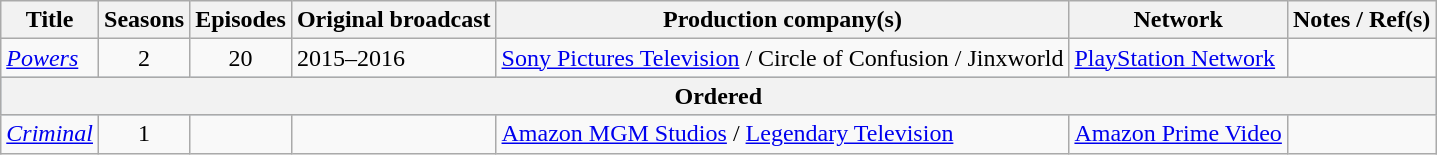<table class="wikitable plainrowheaders" style="text-align: left">
<tr>
<th>Title</th>
<th>Seasons</th>
<th>Episodes</th>
<th>Original broadcast</th>
<th>Production company(s)</th>
<th>Network</th>
<th>Notes / Ref(s)</th>
</tr>
<tr>
<td><em><a href='#'>Powers</a></em></td>
<td align="center">2</td>
<td align="center">20</td>
<td>2015–2016</td>
<td><a href='#'>Sony Pictures Television</a> / Circle of Confusion / Jinxworld</td>
<td><a href='#'>PlayStation Network</a></td>
<td></td>
</tr>
<tr style="background:#b0c4de;">
<th colspan="7">Ordered</th>
</tr>
<tr>
<td><em><a href='#'>Criminal</a></em></td>
<td align="center">1</td>
<td></td>
<td></td>
<td><a href='#'>Amazon MGM Studios</a> / <a href='#'>Legendary Television</a></td>
<td><a href='#'>Amazon Prime Video</a></td>
<td></td>
</tr>
</table>
